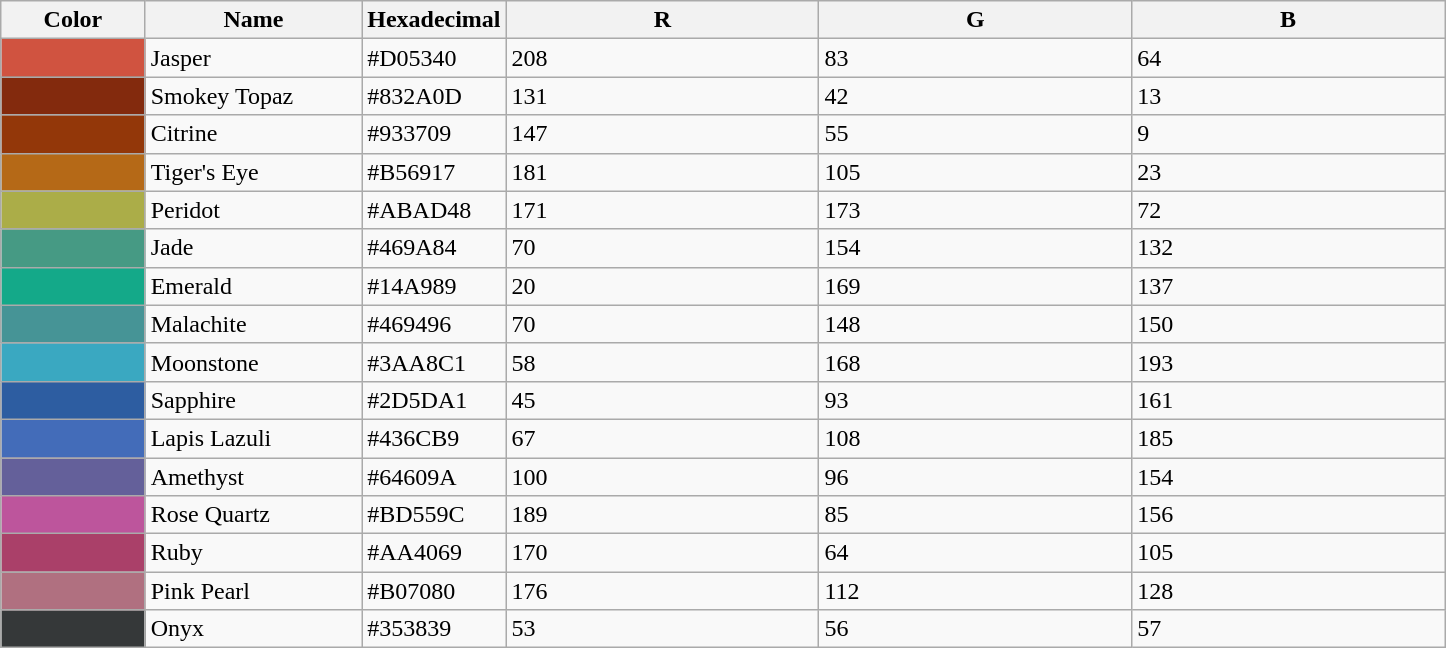<table class="wikitable sortable">
<tr>
<th width=10%>Color</th>
<th width=15%>Name</th>
<th width=10%>Hexadecimal</th>
<th>R</th>
<th>G</th>
<th>B</th>
</tr>
<tr>
<td style="background:#D05340"></td>
<td>Jasper</td>
<td>#D05340</td>
<td>208</td>
<td>83</td>
<td>64</td>
</tr>
<tr>
<td style="background:#832A0D"></td>
<td>Smokey Topaz</td>
<td>#832A0D</td>
<td>131</td>
<td>42</td>
<td>13</td>
</tr>
<tr>
<td style="background:#933709"></td>
<td>Citrine</td>
<td>#933709</td>
<td>147</td>
<td>55</td>
<td>9</td>
</tr>
<tr>
<td style="background:#B56917"></td>
<td>Tiger's Eye</td>
<td>#B56917</td>
<td>181</td>
<td>105</td>
<td>23</td>
</tr>
<tr>
<td style="background:#ABAD48"></td>
<td>Peridot</td>
<td>#ABAD48</td>
<td>171</td>
<td>173</td>
<td>72</td>
</tr>
<tr>
<td style="background:#469A84"></td>
<td>Jade</td>
<td>#469A84</td>
<td>70</td>
<td>154</td>
<td>132</td>
</tr>
<tr>
<td style="background:#14A989"></td>
<td>Emerald</td>
<td>#14A989</td>
<td>20</td>
<td>169</td>
<td>137</td>
</tr>
<tr>
<td style="background:#469496"></td>
<td>Malachite</td>
<td>#469496</td>
<td>70</td>
<td>148</td>
<td>150</td>
</tr>
<tr>
<td style="background:#3AA8C1"></td>
<td>Moonstone</td>
<td>#3AA8C1</td>
<td>58</td>
<td>168</td>
<td>193</td>
</tr>
<tr>
<td style="background:#2D5DA1"></td>
<td>Sapphire</td>
<td>#2D5DA1</td>
<td>45</td>
<td>93</td>
<td>161</td>
</tr>
<tr>
<td style="background:#436CB9"></td>
<td>Lapis Lazuli</td>
<td>#436CB9</td>
<td>67</td>
<td>108</td>
<td>185</td>
</tr>
<tr>
<td style="background:#64609A"></td>
<td>Amethyst</td>
<td>#64609A</td>
<td>100</td>
<td>96</td>
<td>154</td>
</tr>
<tr>
<td style="background:#BD559C"></td>
<td>Rose Quartz</td>
<td>#BD559C</td>
<td>189</td>
<td>85</td>
<td>156</td>
</tr>
<tr>
<td style="background:#AA4069"></td>
<td>Ruby</td>
<td>#AA4069</td>
<td>170</td>
<td>64</td>
<td>105</td>
</tr>
<tr>
<td style="background:#B07080"></td>
<td>Pink Pearl</td>
<td>#B07080</td>
<td>176</td>
<td>112</td>
<td>128</td>
</tr>
<tr>
<td style="background:#353839"></td>
<td>Onyx</td>
<td>#353839</td>
<td>53</td>
<td>56</td>
<td>57</td>
</tr>
</table>
